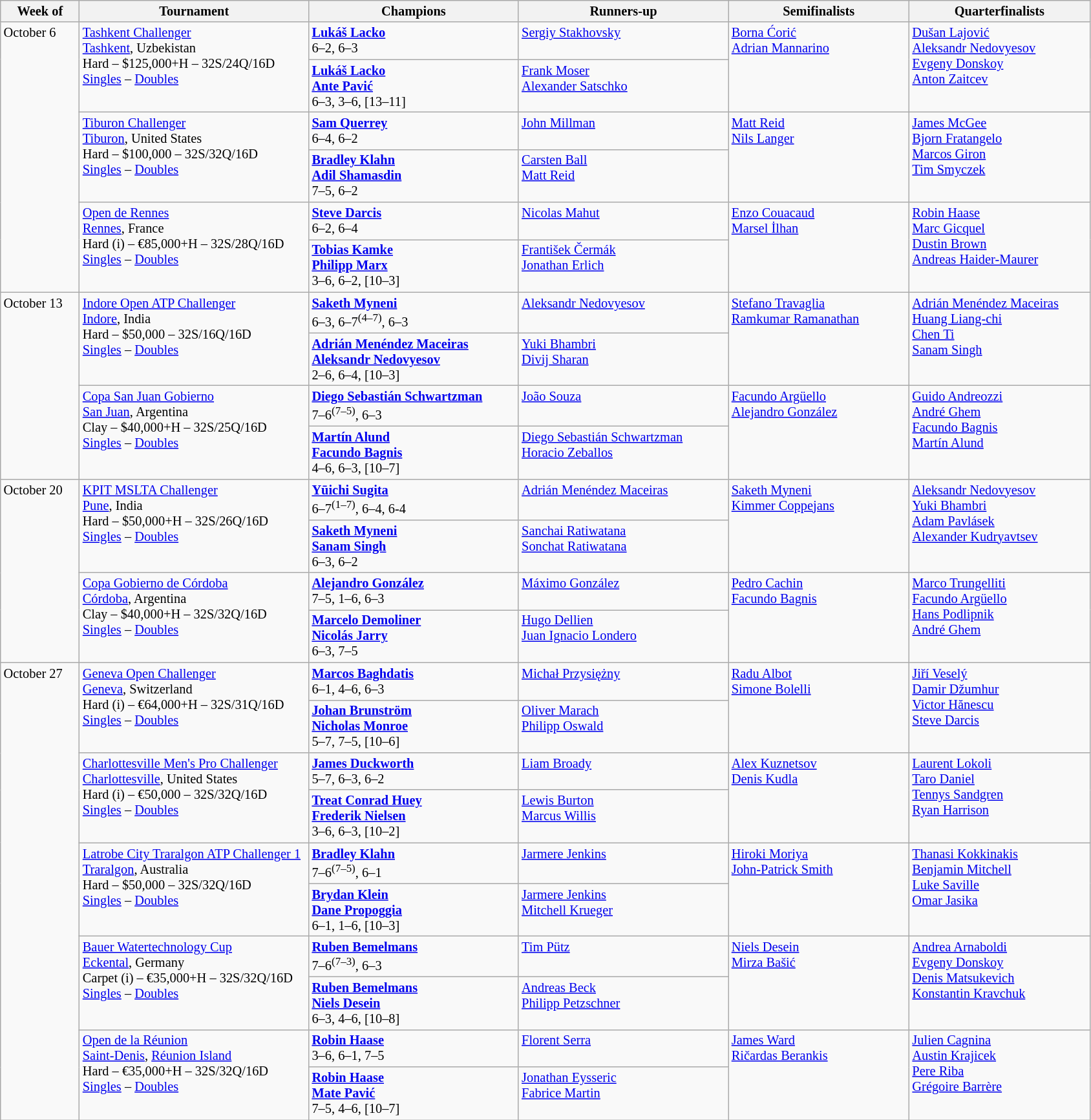<table class="wikitable" style="font-size:85%;">
<tr>
<th width="75">Week of</th>
<th width="230">Tournament</th>
<th width="210">Champions</th>
<th width="210">Runners-up</th>
<th width="180">Semifinalists</th>
<th width="180">Quarterfinalists</th>
</tr>
<tr valign=top>
<td rowspan=6>October 6</td>
<td rowspan=2><a href='#'>Tashkent Challenger</a><br><a href='#'>Tashkent</a>, Uzbekistan<br>Hard – $125,000+H – 32S/24Q/16D<br><a href='#'>Singles</a> – <a href='#'>Doubles</a></td>
<td> <strong><a href='#'>Lukáš Lacko</a></strong> <br> 6–2, 6–3</td>
<td> <a href='#'>Sergiy Stakhovsky</a></td>
<td rowspan=2> <a href='#'>Borna Ćorić</a> <br>  <a href='#'>Adrian Mannarino</a></td>
<td rowspan=2> <a href='#'>Dušan Lajović</a> <br>  <a href='#'>Aleksandr Nedovyesov</a> <br>  <a href='#'>Evgeny Donskoy</a> <br>  <a href='#'>Anton Zaitcev</a></td>
</tr>
<tr valign=top>
<td> <strong><a href='#'>Lukáš Lacko</a></strong> <br>  <strong><a href='#'>Ante Pavić</a></strong> <br>6–3, 3–6, [13–11]</td>
<td> <a href='#'>Frank Moser</a> <br>  <a href='#'>Alexander Satschko</a></td>
</tr>
<tr valign=top>
<td rowspan=2><a href='#'>Tiburon Challenger</a><br><a href='#'>Tiburon</a>, United States<br>Hard – $100,000 – 32S/32Q/16D<br><a href='#'>Singles</a> – <a href='#'>Doubles</a></td>
<td> <strong><a href='#'>Sam Querrey</a></strong> <br> 6–4, 6–2</td>
<td> <a href='#'>John Millman</a></td>
<td rowspan=2> <a href='#'>Matt Reid</a> <br>  <a href='#'>Nils Langer</a></td>
<td rowspan=2> <a href='#'>James McGee</a> <br>  <a href='#'>Bjorn Fratangelo</a> <br>  <a href='#'>Marcos Giron</a> <br>  <a href='#'>Tim Smyczek</a></td>
</tr>
<tr valign=top>
<td> <strong><a href='#'>Bradley Klahn</a></strong> <br>  <strong><a href='#'>Adil Shamasdin</a></strong> <br>7–5, 6–2</td>
<td> <a href='#'>Carsten Ball</a> <br>  <a href='#'>Matt Reid</a></td>
</tr>
<tr valign=top>
<td rowspan=2><a href='#'>Open de Rennes</a><br><a href='#'>Rennes</a>, France<br>Hard (i) – €85,000+H – 32S/28Q/16D<br><a href='#'>Singles</a> – <a href='#'>Doubles</a></td>
<td> <strong><a href='#'>Steve Darcis</a></strong> <br> 6–2, 6–4</td>
<td> <a href='#'>Nicolas Mahut</a></td>
<td rowspan=2> <a href='#'>Enzo Couacaud</a> <br>  <a href='#'>Marsel İlhan</a></td>
<td rowspan=2> <a href='#'>Robin Haase</a> <br> <a href='#'>Marc Gicquel</a> <br>  <a href='#'>Dustin Brown</a> <br>  <a href='#'>Andreas Haider-Maurer</a></td>
</tr>
<tr valign=top>
<td> <strong><a href='#'>Tobias Kamke</a></strong><br> <strong><a href='#'>Philipp Marx</a></strong><br>3–6, 6–2, [10–3]</td>
<td> <a href='#'>František Čermák</a><br> <a href='#'>Jonathan Erlich</a></td>
</tr>
<tr valign=top>
<td rowspan=4>October 13</td>
<td rowspan=2><a href='#'>Indore Open ATP Challenger</a><br><a href='#'>Indore</a>, India<br>Hard – $50,000 – 32S/16Q/16D<br><a href='#'>Singles</a> – <a href='#'>Doubles</a></td>
<td> <strong><a href='#'>Saketh Myneni</a></strong><br>6–3, 6–7<sup>(4–7)</sup>, 6–3</td>
<td> <a href='#'>Aleksandr Nedovyesov</a></td>
<td rowspan=2> <a href='#'>Stefano Travaglia</a> <br>  <a href='#'>Ramkumar Ramanathan</a></td>
<td rowspan=2> <a href='#'>Adrián Menéndez Maceiras</a> <br> <a href='#'>Huang Liang-chi</a> <br> <a href='#'>Chen Ti</a> <br>  <a href='#'>Sanam Singh</a></td>
</tr>
<tr valign=top>
<td> <strong><a href='#'>Adrián Menéndez Maceiras</a></strong><br> <strong><a href='#'>Aleksandr Nedovyesov</a></strong><br>2–6, 6–4, [10–3]</td>
<td> <a href='#'>Yuki Bhambri</a><br> <a href='#'>Divij Sharan</a></td>
</tr>
<tr valign=top>
<td rowspan=2><a href='#'>Copa San Juan Gobierno</a><br><a href='#'>San Juan</a>, Argentina<br>Clay – $40,000+H – 32S/25Q/16D<br><a href='#'>Singles</a> – <a href='#'>Doubles</a></td>
<td> <strong><a href='#'>Diego Sebastián Schwartzman</a></strong> <br>7–6<sup>(7–5)</sup>, 6–3</td>
<td> <a href='#'>João Souza</a></td>
<td rowspan=2> <a href='#'>Facundo Argüello</a> <br>  <a href='#'>Alejandro González</a></td>
<td rowspan=2> <a href='#'>Guido Andreozzi</a> <br>  <a href='#'>André Ghem</a> <br>  <a href='#'>Facundo Bagnis</a> <br>  <a href='#'>Martín Alund</a></td>
</tr>
<tr valign=top>
<td> <strong><a href='#'>Martín Alund</a></strong><br> <strong><a href='#'>Facundo Bagnis</a></strong><br>4–6, 6–3, [10–7]</td>
<td> <a href='#'>Diego Sebastián Schwartzman</a><br> <a href='#'>Horacio Zeballos</a></td>
</tr>
<tr valign=top>
<td rowspan=4>October 20</td>
<td rowspan=2><a href='#'>KPIT MSLTA Challenger</a><br><a href='#'>Pune</a>, India<br>Hard – $50,000+H – 32S/26Q/16D<br><a href='#'>Singles</a> – <a href='#'>Doubles</a></td>
<td> <strong><a href='#'>Yūichi Sugita</a></strong><br>6–7<sup>(1–7)</sup>, 6–4, 6-4</td>
<td> <a href='#'>Adrián Menéndez Maceiras</a></td>
<td rowspan=2> <a href='#'>Saketh Myneni</a> <br>  <a href='#'>Kimmer Coppejans</a></td>
<td rowspan=2> <a href='#'>Aleksandr Nedovyesov</a> <br>  <a href='#'>Yuki Bhambri</a> <br> <a href='#'>Adam Pavlásek</a> <br>  <a href='#'>Alexander Kudryavtsev</a></td>
</tr>
<tr valign=top>
<td> <strong><a href='#'>Saketh Myneni</a></strong> <br>  <strong><a href='#'>Sanam Singh</a></strong><br>6–3, 6–2</td>
<td> <a href='#'>Sanchai Ratiwatana</a> <br> <a href='#'>Sonchat Ratiwatana</a></td>
</tr>
<tr valign=top>
<td rowspan=2><a href='#'>Copa Gobierno de Córdoba</a><br><a href='#'>Córdoba</a>, Argentina<br>Clay – $40,000+H – 32S/32Q/16D<br><a href='#'>Singles</a> – <a href='#'>Doubles</a></td>
<td> <strong><a href='#'>Alejandro González</a></strong><br>7–5, 1–6, 6–3</td>
<td> <a href='#'>Máximo González</a></td>
<td rowspan=2> <a href='#'>Pedro Cachin</a> <br>  <a href='#'>Facundo Bagnis</a></td>
<td rowspan=2> <a href='#'>Marco Trungelliti</a> <br> <a href='#'>Facundo Argüello</a> <br>  <a href='#'>Hans Podlipnik</a> <br>  <a href='#'>André Ghem</a></td>
</tr>
<tr valign=top>
<td> <strong><a href='#'>Marcelo Demoliner</a></strong> <br>  <strong><a href='#'>Nicolás Jarry</a></strong><br>6–3, 7–5</td>
<td> <a href='#'>Hugo Dellien</a> <br>  <a href='#'>Juan Ignacio Londero</a></td>
</tr>
<tr valign=top>
<td rowspan=10>October 27</td>
<td rowspan=2><a href='#'>Geneva Open Challenger</a><br><a href='#'>Geneva</a>, Switzerland<br>Hard (i) – €64,000+H – 32S/31Q/16D<br><a href='#'>Singles</a> – <a href='#'>Doubles</a></td>
<td> <strong><a href='#'>Marcos Baghdatis</a></strong><br> 6–1, 4–6, 6–3</td>
<td> <a href='#'>Michał Przysiężny</a></td>
<td rowspan=2> <a href='#'>Radu Albot</a> <br>  <a href='#'>Simone Bolelli</a></td>
<td rowspan=2> <a href='#'>Jiří Veselý</a> <br>  <a href='#'>Damir Džumhur</a> <br>  <a href='#'>Victor Hănescu</a> <br>  <a href='#'>Steve Darcis</a></td>
</tr>
<tr valign=top>
<td> <strong><a href='#'>Johan Brunström</a></strong> <br>  <strong><a href='#'>Nicholas Monroe</a></strong><br>5–7, 7–5, [10–6]</td>
<td> <a href='#'>Oliver Marach</a> <br>  <a href='#'>Philipp Oswald</a></td>
</tr>
<tr valign=top>
<td rowspan=2><a href='#'>Charlottesville Men's Pro Challenger</a> <br><a href='#'>Charlottesville</a>, United States<br>Hard (i) – €50,000 – 32S/32Q/16D <br><a href='#'>Singles</a> – <a href='#'>Doubles</a></td>
<td> <strong><a href='#'>James Duckworth</a></strong><br> 5–7, 6–3, 6–2</td>
<td> <a href='#'>Liam Broady</a></td>
<td rowspan=2> <a href='#'>Alex Kuznetsov</a> <br>  <a href='#'>Denis Kudla</a></td>
<td rowspan=2> <a href='#'>Laurent Lokoli</a> <br> <a href='#'>Taro Daniel</a> <br> <a href='#'>Tennys Sandgren</a> <br>  <a href='#'>Ryan Harrison</a></td>
</tr>
<tr valign=top>
<td> <strong><a href='#'>Treat Conrad Huey</a></strong> <br>  <strong><a href='#'>Frederik Nielsen</a></strong><br>3–6, 6–3, [10–2]</td>
<td> <a href='#'>Lewis Burton</a> <br>  <a href='#'>Marcus Willis</a></td>
</tr>
<tr valign=top>
<td rowspan=2><a href='#'>Latrobe City Traralgon ATP Challenger 1</a><br><a href='#'>Traralgon</a>, Australia<br>Hard – $50,000 – 32S/32Q/16D<br><a href='#'>Singles</a> – <a href='#'>Doubles</a></td>
<td> <strong><a href='#'>Bradley Klahn</a></strong><br>7–6<sup>(7–5)</sup>, 6–1</td>
<td> <a href='#'>Jarmere Jenkins</a></td>
<td rowspan=2> <a href='#'>Hiroki Moriya</a> <br>  <a href='#'>John-Patrick Smith</a></td>
<td rowspan=2> <a href='#'>Thanasi Kokkinakis</a> <br>  <a href='#'>Benjamin Mitchell</a> <br>  <a href='#'>Luke Saville</a> <br>  <a href='#'>Omar Jasika</a></td>
</tr>
<tr valign=top>
<td> <strong><a href='#'>Brydan Klein</a></strong> <br>  <strong><a href='#'>Dane Propoggia</a></strong><br>6–1, 1–6, [10–3]</td>
<td> <a href='#'>Jarmere Jenkins</a> <br>  <a href='#'>Mitchell Krueger</a></td>
</tr>
<tr valign=top>
<td rowspan=2><a href='#'>Bauer Watertechnology Cup</a><br><a href='#'>Eckental</a>, Germany<br>Carpet (i) – €35,000+H – 32S/32Q/16D<br><a href='#'>Singles</a> – <a href='#'>Doubles</a></td>
<td> <strong><a href='#'>Ruben Bemelmans</a></strong> <br>7–6<sup>(7–3)</sup>, 6–3</td>
<td> <a href='#'>Tim Pütz</a></td>
<td rowspan=2> <a href='#'>Niels Desein</a> <br>  <a href='#'>Mirza Bašić</a></td>
<td rowspan=2> <a href='#'>Andrea Arnaboldi</a> <br>  <a href='#'>Evgeny Donskoy</a> <br>  <a href='#'>Denis Matsukevich</a> <br>  <a href='#'>Konstantin Kravchuk</a></td>
</tr>
<tr valign=top>
<td> <strong><a href='#'>Ruben Bemelmans</a></strong> <br>  <strong><a href='#'>Niels Desein</a></strong><br>6–3, 4–6, [10–8]</td>
<td> <a href='#'>Andreas Beck</a> <br>  <a href='#'>Philipp Petzschner</a></td>
</tr>
<tr valign=top>
<td rowspan=2><a href='#'>Open de la Réunion</a><br><a href='#'>Saint-Denis</a>, <a href='#'>Réunion Island</a><br>Hard – €35,000+H – 32S/32Q/16D<br><a href='#'>Singles</a> – <a href='#'>Doubles</a></td>
<td> <strong><a href='#'>Robin Haase</a></strong> <br>3–6, 6–1, 7–5</td>
<td> <a href='#'>Florent Serra</a></td>
<td rowspan=2> <a href='#'>James Ward</a> <br>  <a href='#'>Ričardas Berankis</a></td>
<td rowspan=2> <a href='#'>Julien Cagnina</a> <br>  <a href='#'>Austin Krajicek</a> <br>  <a href='#'>Pere Riba</a> <br>  <a href='#'>Grégoire Barrère</a></td>
</tr>
<tr valign=top>
<td> <strong><a href='#'>Robin Haase</a></strong> <br>  <strong><a href='#'>Mate Pavić</a></strong><br>7–5, 4–6, [10–7]</td>
<td> <a href='#'>Jonathan Eysseric</a> <br>  <a href='#'>Fabrice Martin</a></td>
</tr>
</table>
